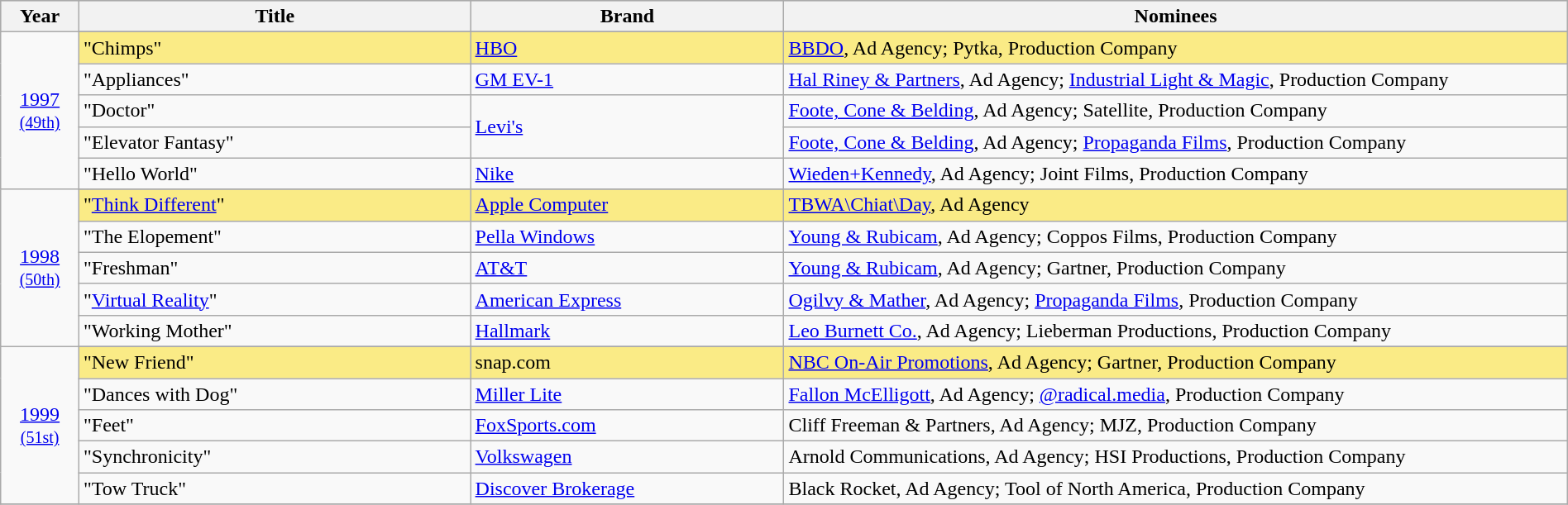<table class="wikitable" style="width:100%">
<tr bgcolor="#bebebe">
<th width="5%">Year</th>
<th width="25%">Title</th>
<th width="20%">Brand</th>
<th width="50%">Nominees</th>
</tr>
<tr>
<td rowspan=6 style="text-align:center"><a href='#'>1997</a><br><small><a href='#'>(49th)</a></small><br></td>
</tr>
<tr style="background:#FAEB86">
<td>"Chimps"</td>
<td><a href='#'>HBO</a></td>
<td><a href='#'>BBDO</a>, Ad Agency; Pytka, Production Company</td>
</tr>
<tr>
<td>"Appliances"</td>
<td><a href='#'>GM EV-1</a></td>
<td><a href='#'>Hal Riney & Partners</a>, Ad Agency; <a href='#'>Industrial Light & Magic</a>, Production Company</td>
</tr>
<tr>
<td>"Doctor"</td>
<td rowspan=2><a href='#'>Levi's</a></td>
<td><a href='#'>Foote, Cone & Belding</a>, Ad Agency; Satellite, Production Company</td>
</tr>
<tr>
<td>"Elevator Fantasy"</td>
<td><a href='#'>Foote, Cone & Belding</a>, Ad Agency; <a href='#'>Propaganda Films</a>, Production Company</td>
</tr>
<tr>
<td>"Hello World"</td>
<td><a href='#'>Nike</a></td>
<td><a href='#'>Wieden+Kennedy</a>, Ad Agency; Joint Films, Production Company</td>
</tr>
<tr>
<td rowspan=6 style="text-align:center"><a href='#'>1998</a><br><small><a href='#'>(50th)</a></small><br></td>
</tr>
<tr style="background:#FAEB86">
<td>"<a href='#'>Think Different</a>"</td>
<td><a href='#'>Apple Computer</a></td>
<td><a href='#'>TBWA\Chiat\Day</a>, Ad Agency</td>
</tr>
<tr>
<td>"The Elopement"</td>
<td><a href='#'>Pella Windows</a></td>
<td><a href='#'>Young & Rubicam</a>, Ad Agency; Coppos Films, Production Company</td>
</tr>
<tr>
<td>"Freshman"</td>
<td><a href='#'>AT&T</a></td>
<td><a href='#'>Young & Rubicam</a>, Ad Agency; Gartner, Production Company</td>
</tr>
<tr>
<td>"<a href='#'>Virtual Reality</a>"</td>
<td><a href='#'>American Express</a></td>
<td><a href='#'>Ogilvy & Mather</a>, Ad Agency; <a href='#'>Propaganda Films</a>, Production Company</td>
</tr>
<tr>
<td>"Working Mother"</td>
<td><a href='#'>Hallmark</a></td>
<td><a href='#'>Leo Burnett Co.</a>, Ad Agency; Lieberman Productions, Production Company</td>
</tr>
<tr>
<td rowspan=6 style="text-align:center"><a href='#'>1999</a><br><small><a href='#'>(51st)</a></small><br></td>
</tr>
<tr style="background:#FAEB86">
<td>"New Friend"</td>
<td>snap.com</td>
<td><a href='#'>NBC On-Air Promotions</a>, Ad Agency; Gartner, Production Company</td>
</tr>
<tr>
<td>"Dances with Dog"</td>
<td><a href='#'>Miller Lite</a></td>
<td><a href='#'>Fallon McElligott</a>, Ad Agency; <a href='#'>@radical.media</a>, Production Company</td>
</tr>
<tr>
<td>"Feet"</td>
<td><a href='#'>FoxSports.com</a></td>
<td>Cliff Freeman & Partners, Ad Agency; MJZ, Production Company</td>
</tr>
<tr>
<td>"Synchronicity"</td>
<td><a href='#'>Volkswagen</a></td>
<td>Arnold Communications, Ad Agency; HSI Productions, Production Company</td>
</tr>
<tr>
<td>"Tow Truck"</td>
<td><a href='#'>Discover Brokerage</a></td>
<td>Black Rocket, Ad Agency; Tool of North America, Production Company</td>
</tr>
<tr>
</tr>
</table>
